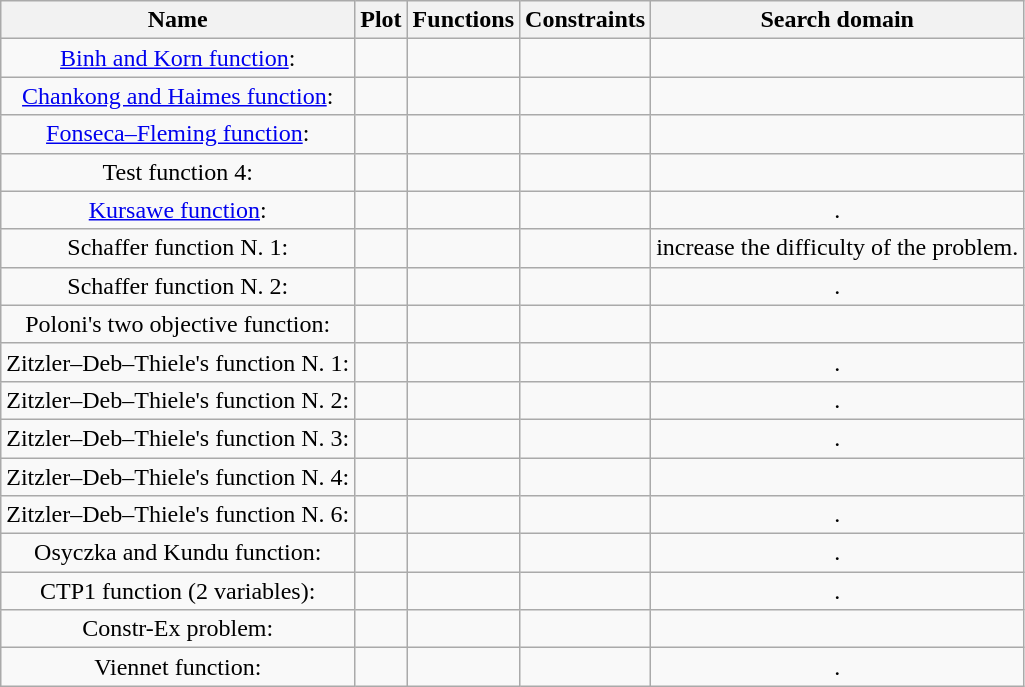<table class="wikitable" style="text-align:center">
<tr>
<th>Name</th>
<th>Plot</th>
<th>Functions</th>
<th>Constraints</th>
<th>Search domain</th>
</tr>
<tr>
<td><a href='#'>Binh and Korn function</a>:</td>
<td></td>
<td></td>
<td></td>
<td></td>
</tr>
<tr>
<td><a href='#'>Chankong and Haimes function</a>:</td>
<td></td>
<td></td>
<td></td>
<td></td>
</tr>
<tr>
<td><a href='#'>Fonseca–Fleming function</a>:</td>
<td></td>
<td></td>
<td></td>
<td></td>
</tr>
<tr>
<td>Test function 4:</td>
<td></td>
<td></td>
<td></td>
<td></td>
</tr>
<tr>
<td><a href='#'>Kursawe function</a>:</td>
<td></td>
<td></td>
<td></td>
<td>.</td>
</tr>
<tr>
<td>Schaffer function N. 1:</td>
<td></td>
<td></td>
<td></td>
<td> increase the difficulty of the problem.</td>
</tr>
<tr>
<td>Schaffer function N. 2:</td>
<td></td>
<td></td>
<td></td>
<td>.</td>
</tr>
<tr>
<td>Poloni's two objective function:</td>
<td></td>
<td><br></td>
<td></td>
<td></td>
</tr>
<tr>
<td>Zitzler–Deb–Thiele's function N. 1:</td>
<td></td>
<td></td>
<td></td>
<td>.</td>
</tr>
<tr>
<td>Zitzler–Deb–Thiele's function N. 2:</td>
<td></td>
<td></td>
<td></td>
<td>.</td>
</tr>
<tr>
<td>Zitzler–Deb–Thiele's function N. 3:</td>
<td></td>
<td></td>
<td></td>
<td>.</td>
</tr>
<tr>
<td>Zitzler–Deb–Thiele's function N. 4:</td>
<td></td>
<td></td>
<td></td>
<td></td>
</tr>
<tr>
<td>Zitzler–Deb–Thiele's function N. 6:</td>
<td></td>
<td></td>
<td></td>
<td>.</td>
</tr>
<tr>
<td>Osyczka and Kundu function:</td>
<td></td>
<td></td>
<td></td>
<td>.</td>
</tr>
<tr>
<td>CTP1 function (2 variables):</td>
<td></td>
<td></td>
<td></td>
<td>.</td>
</tr>
<tr>
<td>Constr-Ex problem:</td>
<td></td>
<td></td>
<td></td>
<td></td>
</tr>
<tr>
<td>Viennet function:</td>
<td></td>
<td></td>
<td></td>
<td>.</td>
</tr>
</table>
